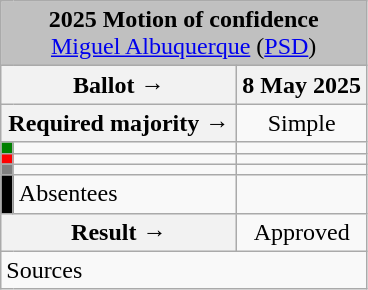<table class="wikitable" style="text-align:center;">
<tr>
<td colspan="4" align="center" bgcolor="#C0C0C0"><strong>2025 Motion of confidence</strong><br><a href='#'>Miguel Albuquerque</a> (<a href='#'>PSD</a>)</td>
</tr>
<tr>
<th colspan="2" style="width:150px;">Ballot →</th>
<th>8 May 2025</th>
</tr>
<tr>
<th colspan="2">Required majority →</th>
<td>Simple</td>
</tr>
<tr>
<th style="color:inherit;background:green;"></th>
<td style="text-align:left;"></td>
<td></td>
</tr>
<tr>
<th style="width:1px; background:red;"></th>
<td style="text-align:left;"></td>
<td></td>
</tr>
<tr>
<th style="color:inherit;background:gray;"></th>
<td style="text-align:left;"></td>
<td></td>
</tr>
<tr>
<th style="color:inherit;background:black;"></th>
<td style="text-align:left;">Absentees</td>
<td></td>
</tr>
<tr>
<th colspan="2">Result →</th>
<td>Approved </td>
</tr>
<tr>
<td style="text-align:left;" colspan="4">Sources</td>
</tr>
</table>
